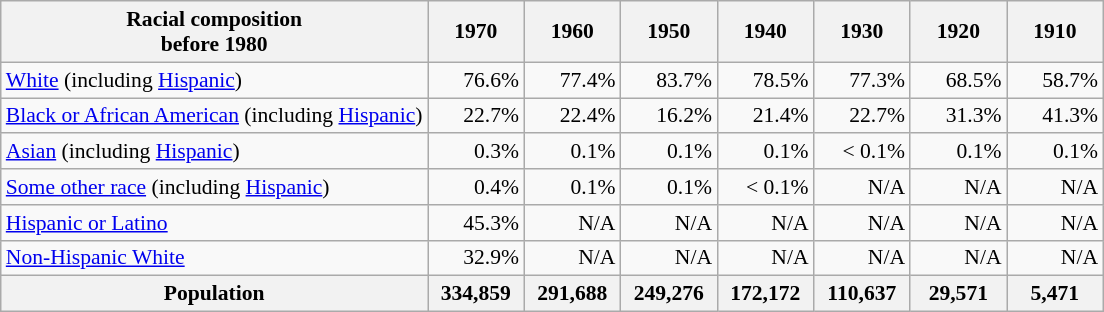<table class="wikitable collapsible collapsed" style="font-size: 90%; text-align: right;">
<tr>
<th>Racial composition<br>before 1980</th>
<th style="width: 4em;">1970</th>
<th style="width: 4em;">1960</th>
<th style="width: 4em;">1950</th>
<th style="width: 4em;">1940</th>
<th style="width: 4em;">1930</th>
<th style="width: 4em;">1920</th>
<th style="width: 4em;">1910</th>
</tr>
<tr>
<td align="left"><a href='#'>White</a> (including <a href='#'>Hispanic</a>)</td>
<td>76.6%</td>
<td>77.4%</td>
<td>83.7%</td>
<td>78.5%</td>
<td>77.3%</td>
<td>68.5%</td>
<td>58.7%</td>
</tr>
<tr>
<td align="left"><a href='#'>Black or African American</a> (including <a href='#'>Hispanic</a>)</td>
<td>22.7%</td>
<td>22.4%</td>
<td>16.2%</td>
<td>21.4%</td>
<td>22.7%</td>
<td>31.3%</td>
<td>41.3%</td>
</tr>
<tr>
<td align="left"><a href='#'>Asian</a>  (including <a href='#'>Hispanic</a>)</td>
<td>0.3%</td>
<td>0.1%</td>
<td>0.1%</td>
<td>0.1%</td>
<td>< 0.1%</td>
<td>0.1%</td>
<td>0.1%</td>
</tr>
<tr>
<td align="left"><a href='#'>Some other race</a> (including <a href='#'>Hispanic</a>)</td>
<td>0.4%</td>
<td>0.1%</td>
<td>0.1%</td>
<td>< 0.1%</td>
<td>N/A</td>
<td>N/A</td>
<td>N/A</td>
</tr>
<tr>
<td align="left"><a href='#'>Hispanic or Latino</a></td>
<td>45.3%</td>
<td>N/A</td>
<td>N/A</td>
<td>N/A</td>
<td>N/A</td>
<td>N/A</td>
<td>N/A</td>
</tr>
<tr>
<td align="left"><a href='#'>Non-Hispanic White</a></td>
<td>32.9%</td>
<td>N/A</td>
<td>N/A</td>
<td>N/A</td>
<td>N/A</td>
<td>N/A</td>
<td>N/A</td>
</tr>
<tr>
<th align="left">Population</th>
<th>334,859</th>
<th>291,688</th>
<th>249,276</th>
<th>172,172</th>
<th>110,637</th>
<th>29,571</th>
<th>5,471</th>
</tr>
</table>
